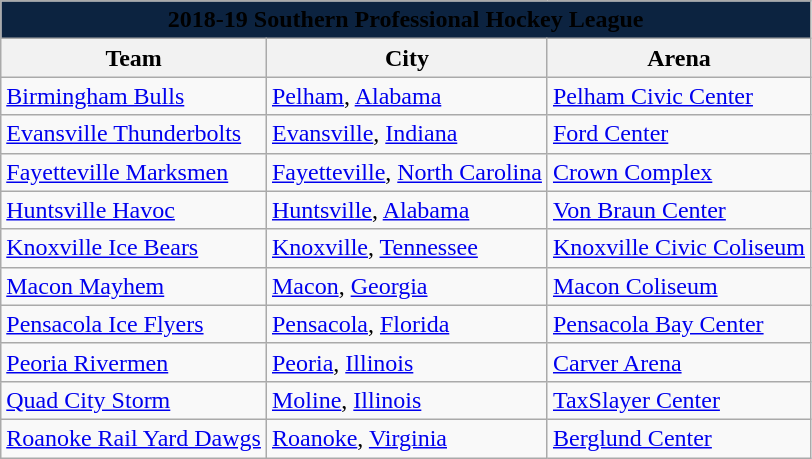<table class="wikitable" style="width:auto">
<tr>
<td bgcolor="#0C2340" align="center" colspan="5"><strong><span>2018-19 Southern Professional Hockey League</span></strong></td>
</tr>
<tr>
<th>Team</th>
<th>City</th>
<th>Arena</th>
</tr>
<tr>
<td><a href='#'>Birmingham Bulls</a></td>
<td><a href='#'>Pelham</a>, <a href='#'>Alabama</a></td>
<td><a href='#'>Pelham Civic Center</a></td>
</tr>
<tr>
<td><a href='#'>Evansville Thunderbolts</a></td>
<td><a href='#'>Evansville</a>, <a href='#'>Indiana</a></td>
<td><a href='#'>Ford Center</a></td>
</tr>
<tr>
<td><a href='#'>Fayetteville Marksmen</a></td>
<td><a href='#'>Fayetteville</a>, <a href='#'>North Carolina</a></td>
<td><a href='#'>Crown Complex</a></td>
</tr>
<tr>
<td><a href='#'>Huntsville Havoc</a></td>
<td><a href='#'>Huntsville</a>, <a href='#'>Alabama</a></td>
<td><a href='#'>Von Braun Center</a></td>
</tr>
<tr>
<td><a href='#'>Knoxville Ice Bears</a></td>
<td><a href='#'>Knoxville</a>, <a href='#'>Tennessee</a></td>
<td><a href='#'>Knoxville Civic Coliseum</a></td>
</tr>
<tr>
<td><a href='#'>Macon Mayhem</a></td>
<td><a href='#'>Macon</a>, <a href='#'>Georgia</a></td>
<td><a href='#'>Macon Coliseum</a></td>
</tr>
<tr>
<td><a href='#'>Pensacola Ice Flyers</a></td>
<td><a href='#'>Pensacola</a>, <a href='#'>Florida</a></td>
<td><a href='#'>Pensacola Bay Center</a></td>
</tr>
<tr>
<td><a href='#'>Peoria Rivermen</a></td>
<td><a href='#'>Peoria</a>, <a href='#'>Illinois</a></td>
<td><a href='#'>Carver Arena</a></td>
</tr>
<tr>
<td><a href='#'>Quad City Storm</a></td>
<td><a href='#'>Moline</a>, <a href='#'>Illinois</a></td>
<td><a href='#'>TaxSlayer Center</a></td>
</tr>
<tr>
<td><a href='#'>Roanoke Rail Yard Dawgs</a></td>
<td><a href='#'>Roanoke</a>, <a href='#'>Virginia</a></td>
<td><a href='#'>Berglund Center</a></td>
</tr>
</table>
